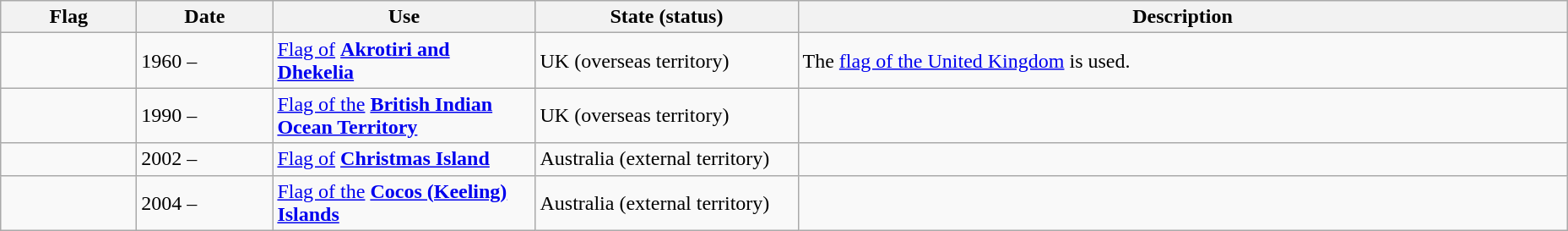<table class="wikitable" style="background:#FFFFF;">
<tr>
<th style="width:100px;">Flag</th>
<th style="width:100px;">Date</th>
<th style="width:200px;">Use</th>
<th style="width:200px;">State (status)</th>
<th style="width:600px;">Description</th>
</tr>
<tr>
<td></td>
<td>1960 –</td>
<td><a href='#'>Flag of</a> <strong><a href='#'>Akrotiri and Dhekelia</a></strong></td>
<td>UK (overseas territory)</td>
<td>The <a href='#'>flag of the United Kingdom</a> is used.</td>
</tr>
<tr>
<td></td>
<td>1990 –</td>
<td><a href='#'>Flag of the</a> <strong><a href='#'>British Indian Ocean Territory</a></strong></td>
<td>UK (overseas territory)</td>
<td></td>
</tr>
<tr>
<td></td>
<td>2002 –</td>
<td><a href='#'>Flag of</a> <strong><a href='#'>Christmas Island</a></strong></td>
<td>Australia (external territory)</td>
<td></td>
</tr>
<tr>
<td></td>
<td>2004 –</td>
<td><a href='#'>Flag of the</a> <strong><a href='#'>Cocos (Keeling) Islands</a></strong></td>
<td>Australia (external territory)</td>
<td></td>
</tr>
</table>
